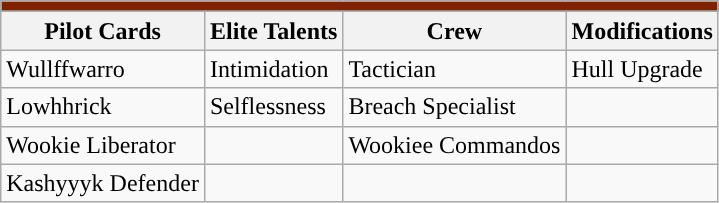<table class="wikitable sortable">
<tr style="background:#802200;">
<td colspan="6"></td>
</tr>
<tr style="background:#802200;">
</tr>
<tr>
<th>Pilot Cards</th>
<th>Elite Talents</th>
<th>Crew</th>
<th>Modifications</th>
</tr>
<tr>
<td>Wullffwarro</td>
<td>Intimidation</td>
<td>Tactician</td>
<td>Hull Upgrade</td>
</tr>
<tr>
<td>Lowhhrick</td>
<td>Selflessness</td>
<td>Breach Specialist</td>
<td></td>
</tr>
<tr>
<td>Wookie Liberator</td>
<td></td>
<td>Wookiee Commandos</td>
<td></td>
</tr>
<tr>
<td>Kashyyyk Defender</td>
<td></td>
<td></td>
<td></td>
</tr>
</table>
